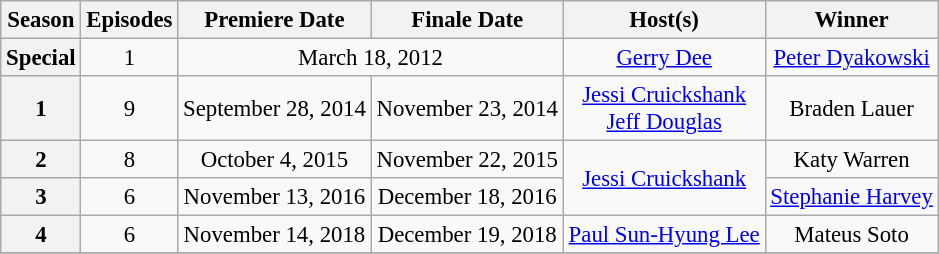<table class="wikitable"  style="text-align:center; font-size:95%;">
<tr>
<th>Season</th>
<th>Episodes</th>
<th>Premiere Date</th>
<th>Finale Date</th>
<th>Host(s)</th>
<th>Winner</th>
</tr>
<tr>
<th>Special</th>
<td>1</td>
<td colspan=2>March 18, 2012</td>
<td><a href='#'>Gerry Dee</a></td>
<td><a href='#'>Peter Dyakowski</a></td>
</tr>
<tr>
<th>1</th>
<td>9</td>
<td>September 28, 2014</td>
<td>November 23, 2014</td>
<td><a href='#'>Jessi Cruickshank</a><br><a href='#'>Jeff Douglas</a></td>
<td>Braden Lauer</td>
</tr>
<tr>
<th>2</th>
<td>8</td>
<td>October 4, 2015</td>
<td>November 22, 2015</td>
<td rowspan=2;><a href='#'>Jessi Cruickshank</a></td>
<td>Katy Warren</td>
</tr>
<tr>
<th>3</th>
<td>6</td>
<td>November 13, 2016</td>
<td>December 18, 2016</td>
<td><a href='#'>Stephanie Harvey</a></td>
</tr>
<tr>
<th>4</th>
<td>6</td>
<td>November 14, 2018</td>
<td>December 19, 2018</td>
<td><a href='#'>Paul Sun-Hyung Lee</a></td>
<td>Mateus Soto</td>
</tr>
<tr>
</tr>
</table>
